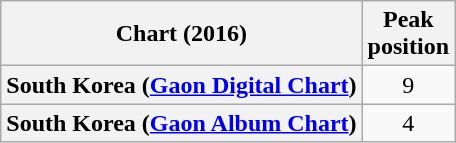<table class="wikitable sortable plainrowheaders" style="text-align:center;">
<tr>
<th>Chart (2016)</th>
<th>Peak<br>position</th>
</tr>
<tr>
<th scope="row">South Korea (<a href='#'>Gaon Digital Chart</a>)</th>
<td>9</td>
</tr>
<tr>
<th scope="row">South Korea (<a href='#'>Gaon Album Chart</a>)</th>
<td>4</td>
</tr>
</table>
